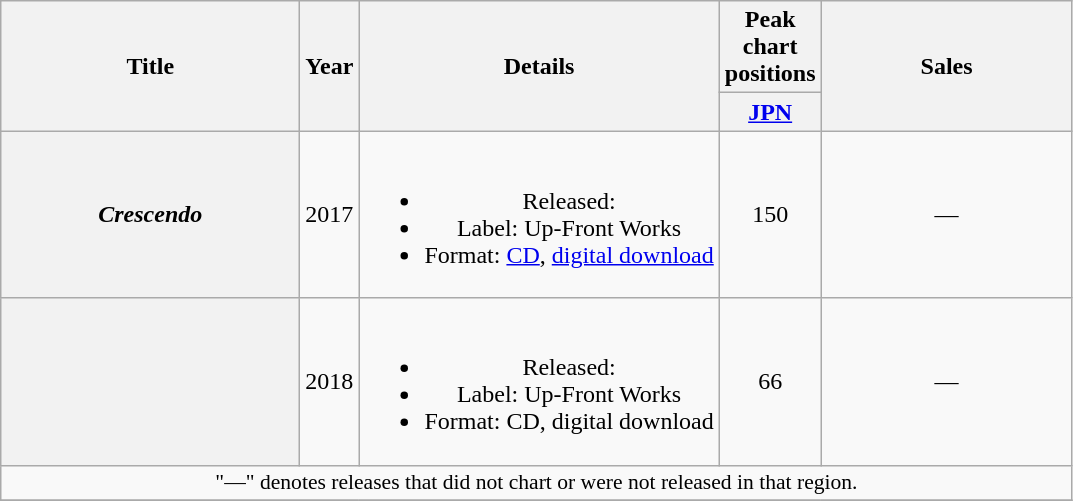<table class="wikitable plainrowheaders" style="text-align:center;">
<tr>
<th rowspan="2" style="width:12em;">Title</th>
<th rowspan="2">Year</th>
<th rowspan="2">Details</th>
<th colspan="1">Peak chart positions</th>
<th rowspan="2" style="width:10em;">Sales</th>
</tr>
<tr>
<th width="30"><a href='#'>JPN</a><br></th>
</tr>
<tr>
<th scope="row"><em>Crescendo</em></th>
<td>2017</td>
<td><br><ul><li>Released: </li><li>Label: Up-Front Works</li><li>Format: <a href='#'>CD</a>, <a href='#'>digital download</a></li></ul></td>
<td>150</td>
<td>—</td>
</tr>
<tr>
<th scope="row"></th>
<td>2018</td>
<td><br><ul><li>Released: </li><li>Label: Up-Front Works</li><li>Format: CD, digital download</li></ul></td>
<td>66</td>
<td>—</td>
</tr>
<tr>
<td colspan="5" style="font-size:90%;">"—" denotes releases that did not chart or were not released in that region.</td>
</tr>
<tr>
</tr>
</table>
